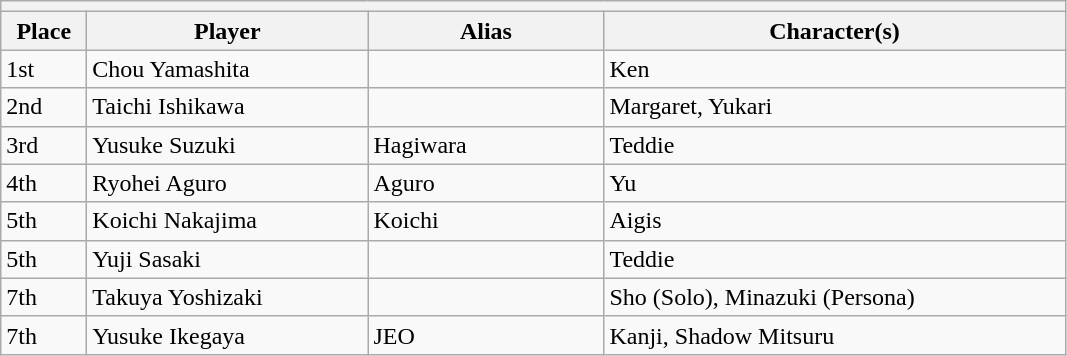<table class="wikitable">
<tr>
<th colspan=4></th>
</tr>
<tr>
<th style="width:50px;">Place</th>
<th style="width:180px;">Player</th>
<th style="width:150px;">Alias</th>
<th style="width:300px;">Character(s)</th>
</tr>
<tr>
<td>1st</td>
<td> Chou Yamashita</td>
<td></td>
<td>Ken</td>
</tr>
<tr>
<td>2nd</td>
<td> Taichi Ishikawa</td>
<td></td>
<td>Margaret, Yukari</td>
</tr>
<tr>
<td>3rd</td>
<td> Yusuke Suzuki</td>
<td>Hagiwara</td>
<td>Teddie</td>
</tr>
<tr>
<td>4th</td>
<td> Ryohei Aguro</td>
<td>Aguro</td>
<td>Yu</td>
</tr>
<tr>
<td>5th</td>
<td> Koichi Nakajima</td>
<td>Koichi</td>
<td>Aigis</td>
</tr>
<tr>
<td>5th</td>
<td> Yuji Sasaki</td>
<td></td>
<td>Teddie</td>
</tr>
<tr>
<td>7th</td>
<td> Takuya Yoshizaki</td>
<td></td>
<td>Sho (Solo), Minazuki (Persona)</td>
</tr>
<tr>
<td>7th</td>
<td> Yusuke Ikegaya</td>
<td>JEO</td>
<td>Kanji, Shadow Mitsuru</td>
</tr>
</table>
